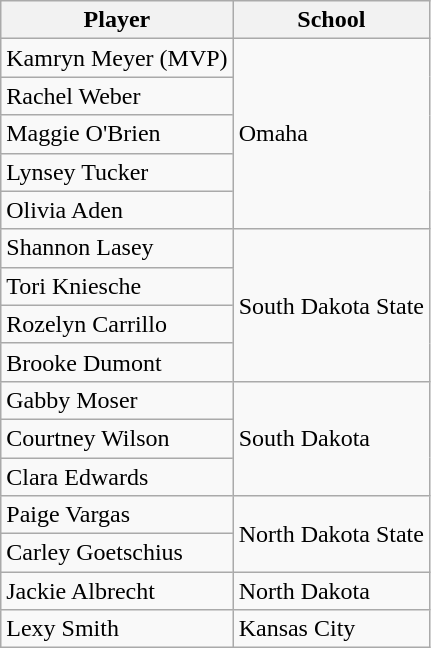<table class="wikitable">
<tr>
<th>Player</th>
<th>School</th>
</tr>
<tr>
<td>Kamryn Meyer (MVP)</td>
<td rowspan=5>Omaha</td>
</tr>
<tr>
<td>Rachel Weber</td>
</tr>
<tr>
<td>Maggie O'Brien</td>
</tr>
<tr>
<td>Lynsey Tucker</td>
</tr>
<tr>
<td>Olivia Aden</td>
</tr>
<tr>
<td>Shannon Lasey</td>
<td rowspan=4>South Dakota State</td>
</tr>
<tr>
<td>Tori Kniesche</td>
</tr>
<tr>
<td>Rozelyn Carrillo</td>
</tr>
<tr>
<td>Brooke Dumont</td>
</tr>
<tr>
<td>Gabby Moser</td>
<td rowspan=3>South Dakota</td>
</tr>
<tr>
<td>Courtney Wilson</td>
</tr>
<tr>
<td>Clara Edwards</td>
</tr>
<tr>
<td>Paige Vargas</td>
<td rowspan=2>North Dakota State</td>
</tr>
<tr>
<td>Carley Goetschius</td>
</tr>
<tr>
<td>Jackie Albrecht</td>
<td>North Dakota</td>
</tr>
<tr>
<td>Lexy Smith</td>
<td>Kansas City</td>
</tr>
</table>
